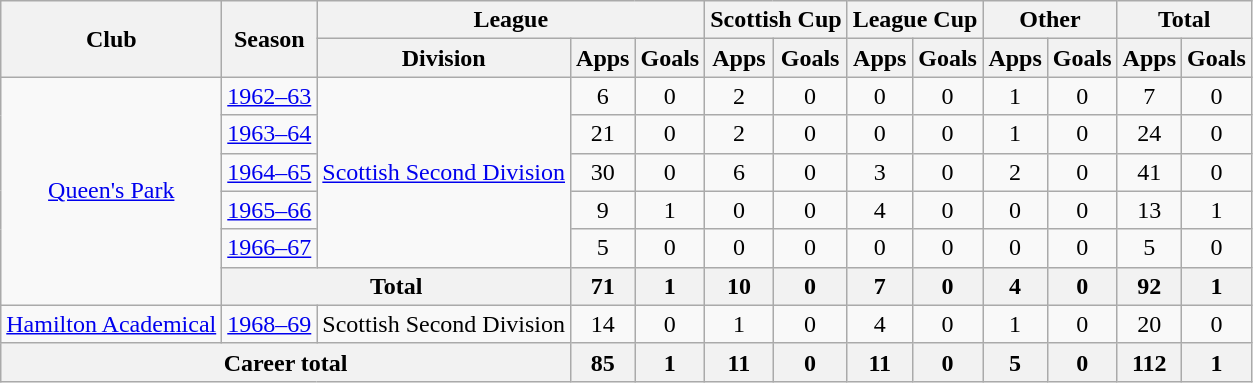<table class="wikitable" style="text-align: center;">
<tr>
<th rowspan="2">Club</th>
<th rowspan="2">Season</th>
<th colspan="3">League</th>
<th colspan="2">Scottish Cup</th>
<th colspan="2">League Cup</th>
<th colspan="2">Other</th>
<th colspan="2">Total</th>
</tr>
<tr>
<th>Division</th>
<th>Apps</th>
<th>Goals</th>
<th>Apps</th>
<th>Goals</th>
<th>Apps</th>
<th>Goals</th>
<th>Apps</th>
<th>Goals</th>
<th>Apps</th>
<th>Goals</th>
</tr>
<tr>
<td rowspan="6"><a href='#'>Queen's Park</a></td>
<td><a href='#'>1962–63</a></td>
<td rowspan="5"><a href='#'>Scottish Second Division</a></td>
<td>6</td>
<td>0</td>
<td>2</td>
<td>0</td>
<td>0</td>
<td>0</td>
<td>1</td>
<td>0</td>
<td>7</td>
<td>0</td>
</tr>
<tr>
<td><a href='#'>1963–64</a></td>
<td>21</td>
<td>0</td>
<td>2</td>
<td>0</td>
<td>0</td>
<td>0</td>
<td>1</td>
<td>0</td>
<td>24</td>
<td>0</td>
</tr>
<tr>
<td><a href='#'>1964–65</a></td>
<td>30</td>
<td>0</td>
<td>6</td>
<td>0</td>
<td>3</td>
<td>0</td>
<td>2</td>
<td>0</td>
<td>41</td>
<td>0</td>
</tr>
<tr>
<td><a href='#'>1965–66</a></td>
<td>9</td>
<td>1</td>
<td>0</td>
<td>0</td>
<td>4</td>
<td>0</td>
<td>0</td>
<td>0</td>
<td>13</td>
<td>1</td>
</tr>
<tr>
<td><a href='#'>1966–67</a></td>
<td>5</td>
<td>0</td>
<td>0</td>
<td>0</td>
<td>0</td>
<td>0</td>
<td>0</td>
<td>0</td>
<td>5</td>
<td>0</td>
</tr>
<tr>
<th colspan="2">Total</th>
<th>71</th>
<th>1</th>
<th>10</th>
<th>0</th>
<th>7</th>
<th>0</th>
<th>4</th>
<th>0</th>
<th>92</th>
<th>1</th>
</tr>
<tr>
<td><a href='#'>Hamilton Academical</a></td>
<td><a href='#'>1968–69</a></td>
<td>Scottish Second Division</td>
<td>14</td>
<td>0</td>
<td>1</td>
<td>0</td>
<td>4</td>
<td>0</td>
<td>1</td>
<td>0</td>
<td>20</td>
<td>0</td>
</tr>
<tr>
<th colspan="3">Career total</th>
<th>85</th>
<th>1</th>
<th>11</th>
<th>0</th>
<th>11</th>
<th>0</th>
<th>5</th>
<th>0</th>
<th>112</th>
<th>1</th>
</tr>
</table>
